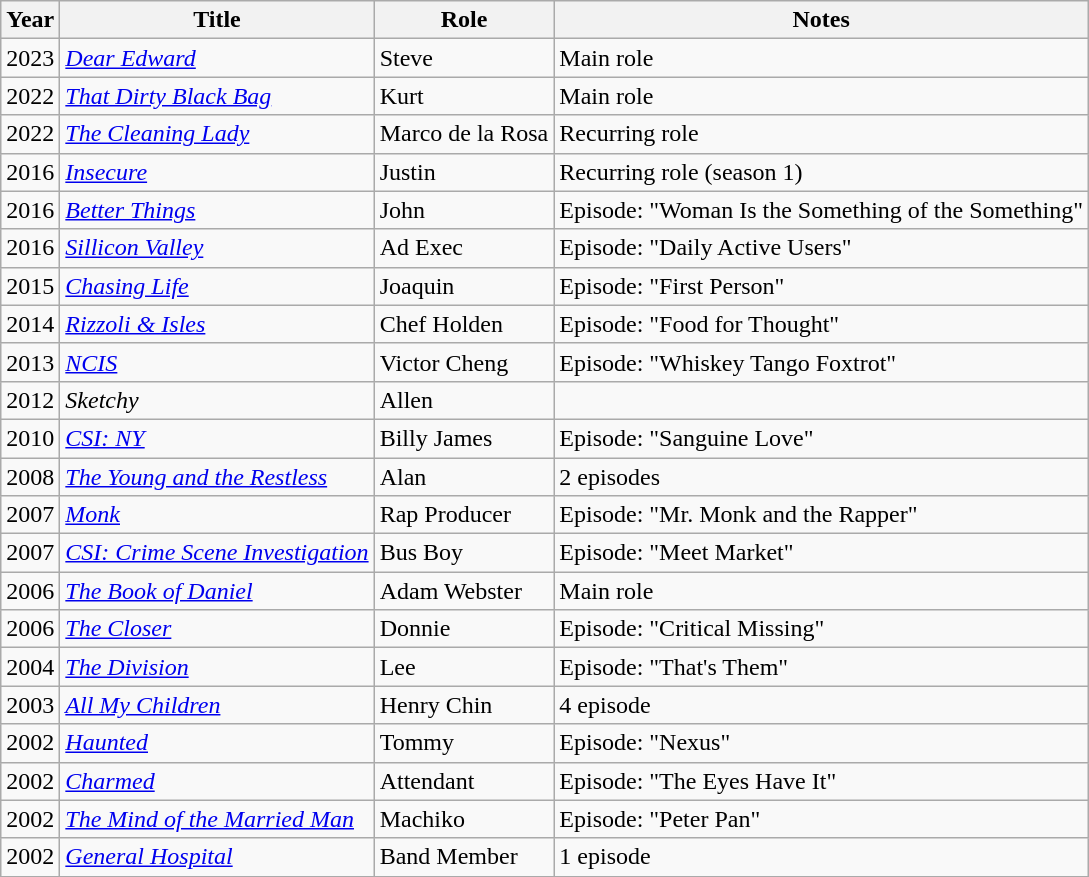<table class = "wikitable sortable">
<tr>
<th>Year</th>
<th>Title</th>
<th>Role</th>
<th class = "unsortable">Notes</th>
</tr>
<tr>
<td>2023</td>
<td><em><a href='#'>Dear Edward</a></em></td>
<td>Steve</td>
<td>Main role</td>
</tr>
<tr>
<td>2022</td>
<td><em><a href='#'>That Dirty Black Bag</a></em></td>
<td>Kurt</td>
<td>Main role</td>
</tr>
<tr>
<td>2022</td>
<td><em><a href='#'>The Cleaning Lady</a></em></td>
<td>Marco de la Rosa</td>
<td>Recurring role</td>
</tr>
<tr>
<td>2016</td>
<td><em><a href='#'>Insecure</a></em></td>
<td>Justin</td>
<td>Recurring role (season 1)</td>
</tr>
<tr>
<td>2016</td>
<td><em><a href='#'>Better Things</a></em></td>
<td>John</td>
<td>Episode: "Woman Is the Something of the Something"</td>
</tr>
<tr>
<td>2016</td>
<td><em><a href='#'>Sillicon Valley</a></em></td>
<td>Ad Exec</td>
<td>Episode: "Daily Active Users"</td>
</tr>
<tr>
<td>2015</td>
<td><em><a href='#'>Chasing Life</a></em></td>
<td>Joaquin</td>
<td>Episode: "First Person"</td>
</tr>
<tr>
<td>2014</td>
<td><em><a href='#'>Rizzoli & Isles</a></em></td>
<td>Chef Holden</td>
<td>Episode: "Food for Thought"</td>
</tr>
<tr>
<td>2013</td>
<td><em><a href='#'>NCIS</a></em></td>
<td>Victor Cheng</td>
<td>Episode: "Whiskey Tango Foxtrot"</td>
</tr>
<tr>
<td>2012</td>
<td><em>Sketchy</em></td>
<td>Allen</td>
<td></td>
</tr>
<tr>
<td>2010</td>
<td><em><a href='#'>CSI: NY</a></em></td>
<td>Billy James</td>
<td>Episode: "Sanguine Love"</td>
</tr>
<tr>
<td>2008</td>
<td><em><a href='#'>The Young and the Restless</a></em></td>
<td>Alan</td>
<td>2 episodes</td>
</tr>
<tr>
<td>2007</td>
<td><em><a href='#'>Monk</a></em></td>
<td>Rap Producer</td>
<td>Episode: "Mr. Monk and the Rapper"</td>
</tr>
<tr>
<td>2007</td>
<td><em><a href='#'>CSI: Crime Scene Investigation</a></em></td>
<td>Bus Boy</td>
<td>Episode: "Meet Market"</td>
</tr>
<tr>
<td>2006</td>
<td><em><a href='#'>The Book of Daniel</a></em></td>
<td>Adam Webster</td>
<td>Main role</td>
</tr>
<tr>
<td>2006</td>
<td><em><a href='#'>The Closer</a></em></td>
<td>Donnie</td>
<td>Episode: "Critical Missing"</td>
</tr>
<tr>
<td>2004</td>
<td><em><a href='#'>The Division</a></em></td>
<td>Lee</td>
<td>Episode: "That's Them"</td>
</tr>
<tr>
<td>2003</td>
<td><em><a href='#'>All My Children</a></em></td>
<td>Henry Chin</td>
<td>4 episode</td>
</tr>
<tr>
<td>2002</td>
<td><em><a href='#'>Haunted</a></em></td>
<td>Tommy</td>
<td>Episode: "Nexus"</td>
</tr>
<tr>
<td>2002</td>
<td><em><a href='#'>Charmed</a></em></td>
<td>Attendant</td>
<td>Episode: "The Eyes Have It"</td>
</tr>
<tr>
<td>2002</td>
<td><em><a href='#'>The Mind of the Married Man</a></em></td>
<td>Machiko</td>
<td>Episode: "Peter Pan"</td>
</tr>
<tr>
<td>2002</td>
<td><em><a href='#'>General Hospital</a></em></td>
<td>Band Member</td>
<td>1 episode</td>
</tr>
</table>
